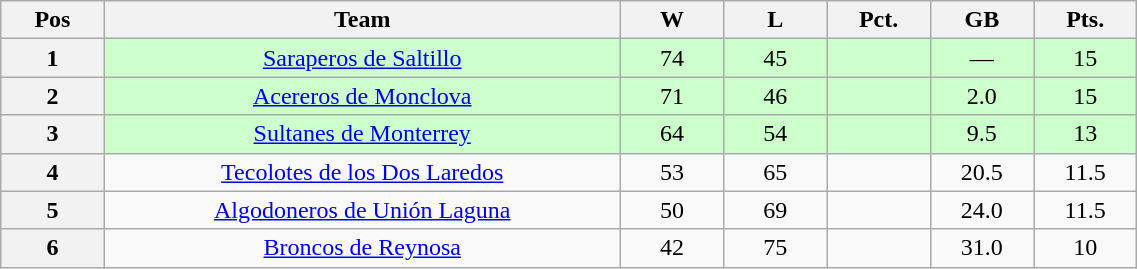<table class="wikitable plainrowheaders" width="60%" style="text-align:center;">
<tr>
<th scope="col" width="5%">Pos</th>
<th scope="col" width="25%">Team</th>
<th scope="col" width="5%">W</th>
<th scope="col" width="5%">L</th>
<th scope="col" width="5%">Pct.</th>
<th scope="col" width="5%">GB</th>
<th scope="col" width="5%">Pts.</th>
</tr>
<tr style="background-color:#ccffcc;">
<th>1</th>
<td><a href='#'>Saraperos de Saltillo</a></td>
<td>74</td>
<td>45</td>
<td></td>
<td>—</td>
<td>15</td>
</tr>
<tr style="background-color:#ccffcc;">
<th>2</th>
<td><a href='#'>Acereros de Monclova</a></td>
<td>71</td>
<td>46</td>
<td></td>
<td>2.0</td>
<td>15</td>
</tr>
<tr style="background-color:#ccffcc;">
<th>3</th>
<td><a href='#'>Sultanes de Monterrey</a></td>
<td>64</td>
<td>54</td>
<td></td>
<td>9.5</td>
<td>13</td>
</tr>
<tr>
<th>4</th>
<td><a href='#'>Tecolotes de los Dos Laredos</a></td>
<td>53</td>
<td>65</td>
<td></td>
<td>20.5</td>
<td>11.5</td>
</tr>
<tr>
<th>5</th>
<td><a href='#'>Algodoneros de Unión Laguna</a></td>
<td>50</td>
<td>69</td>
<td></td>
<td>24.0</td>
<td>11.5</td>
</tr>
<tr>
<th>6</th>
<td><a href='#'>Broncos de Reynosa</a></td>
<td>42</td>
<td>75</td>
<td></td>
<td>31.0</td>
<td>10</td>
</tr>
</table>
